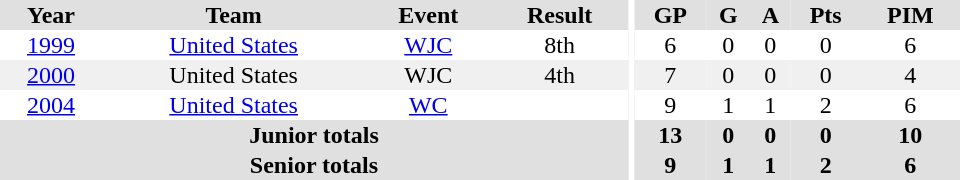<table border="0" cellpadding="1" cellspacing="0" ID="Table3" style="text-align:center; width:40em">
<tr ALIGN="center" bgcolor="#e0e0e0">
<th>Year</th>
<th>Team</th>
<th>Event</th>
<th>Result</th>
<th rowspan="99" bgcolor="#ffffff"></th>
<th>GP</th>
<th>G</th>
<th>A</th>
<th>Pts</th>
<th>PIM</th>
</tr>
<tr>
<td><a href='#'>1999</a></td>
<td><a href='#'>United States</a></td>
<td><a href='#'>WJC</a></td>
<td>8th</td>
<td>6</td>
<td>0</td>
<td>0</td>
<td>0</td>
<td>6</td>
</tr>
<tr bgcolor="#f0f0f0">
<td><a href='#'>2000</a></td>
<td>United States</td>
<td>WJC</td>
<td>4th</td>
<td>7</td>
<td>0</td>
<td>0</td>
<td>0</td>
<td>4</td>
</tr>
<tr>
<td><a href='#'>2004</a></td>
<td><a href='#'>United States</a></td>
<td><a href='#'>WC</a></td>
<td></td>
<td>9</td>
<td>1</td>
<td>1</td>
<td>2</td>
<td>6</td>
</tr>
<tr bgcolor="#e0e0e0">
<th colspan="4">Junior totals</th>
<th>13</th>
<th>0</th>
<th>0</th>
<th>0</th>
<th>10</th>
</tr>
<tr bgcolor="#e0e0e0">
<th colspan="4">Senior totals</th>
<th>9</th>
<th>1</th>
<th>1</th>
<th>2</th>
<th>6</th>
</tr>
</table>
